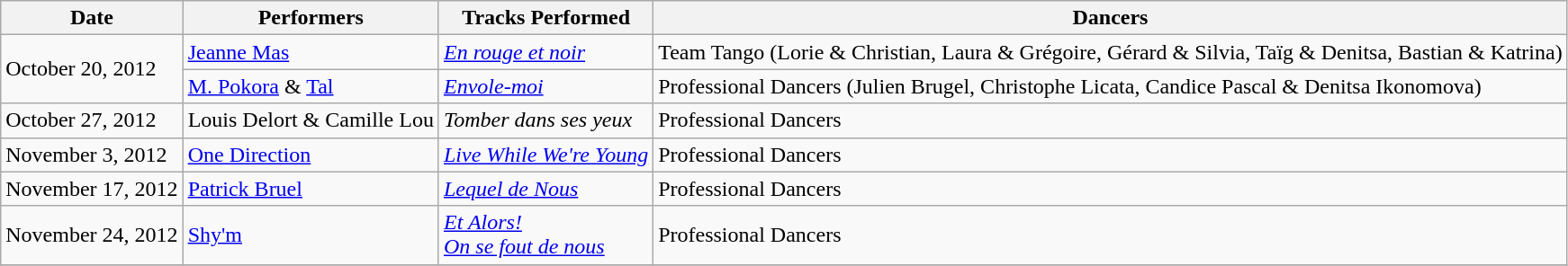<table class="wikitable">
<tr>
<th>Date</th>
<th>Performers</th>
<th>Tracks Performed</th>
<th>Dancers</th>
</tr>
<tr>
<td rowspan="2">October 20, 2012</td>
<td><a href='#'>Jeanne Mas</a></td>
<td><em><a href='#'>En rouge et noir</a></em></td>
<td>Team Tango (Lorie & Christian, Laura & Grégoire, Gérard & Silvia, Taïg & Denitsa, Bastian & Katrina)</td>
</tr>
<tr>
<td><a href='#'>M. Pokora</a> & <a href='#'>Tal</a></td>
<td><em><a href='#'>Envole-moi</a></em></td>
<td>Professional Dancers (Julien Brugel, Christophe Licata, Candice Pascal & Denitsa Ikonomova)</td>
</tr>
<tr>
<td>October 27, 2012</td>
<td>Louis Delort & Camille Lou</td>
<td><em>Tomber dans ses yeux</em></td>
<td>Professional Dancers</td>
</tr>
<tr>
<td>November 3, 2012</td>
<td><a href='#'>One Direction</a></td>
<td><em><a href='#'>Live While We're Young</a></em></td>
<td>Professional Dancers</td>
</tr>
<tr>
<td>November 17, 2012</td>
<td><a href='#'>Patrick Bruel</a></td>
<td><em><a href='#'>Lequel de Nous</a></em></td>
<td>Professional Dancers</td>
</tr>
<tr>
<td>November 24, 2012</td>
<td><a href='#'>Shy'm</a></td>
<td><em><a href='#'>Et Alors!</a></em><br><em><a href='#'>On se fout de nous</a></em></td>
<td>Professional Dancers</td>
</tr>
<tr>
</tr>
</table>
